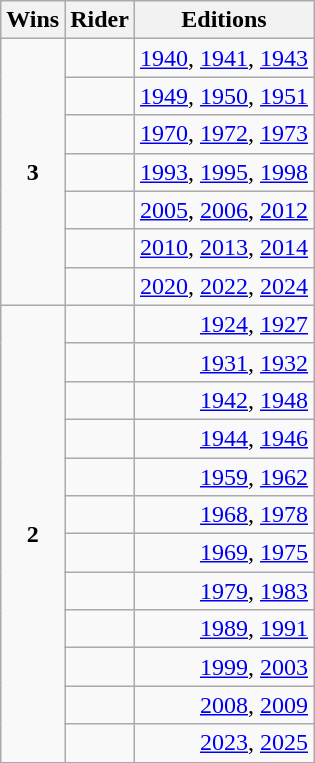<table class="wikitable">
<tr>
<th>Wins</th>
<th>Rider</th>
<th>Editions</th>
</tr>
<tr>
<td align=center rowspan= 7><strong>3</strong></td>
<td></td>
<td><a href='#'>1940</a>, <a href='#'>1941</a>, <a href='#'>1943</a></td>
</tr>
<tr>
<td></td>
<td><a href='#'>1949</a>, <a href='#'>1950</a>, <a href='#'>1951</a></td>
</tr>
<tr>
<td></td>
<td><a href='#'>1970</a>, <a href='#'>1972</a>, <a href='#'>1973</a></td>
</tr>
<tr>
<td></td>
<td><a href='#'>1993</a>, <a href='#'>1995</a>, <a href='#'>1998</a></td>
</tr>
<tr>
<td></td>
<td><a href='#'>2005</a>, <a href='#'>2006</a>, <a href='#'>2012</a></td>
</tr>
<tr>
<td></td>
<td><a href='#'>2010</a>, <a href='#'>2013</a>, <a href='#'>2014</a></td>
</tr>
<tr>
<td></td>
<td align=right><a href='#'>2020</a>, <a href='#'>2022</a>, <a href='#'>2024</a></td>
</tr>
<tr>
<td align=center rowspan= 12><strong>2</strong></td>
<td></td>
<td align=right><a href='#'>1924</a>, <a href='#'>1927</a></td>
</tr>
<tr>
<td></td>
<td align=right><a href='#'>1931</a>, <a href='#'>1932</a></td>
</tr>
<tr>
<td></td>
<td align=right><a href='#'>1942</a>, <a href='#'>1948</a></td>
</tr>
<tr>
<td></td>
<td align=right><a href='#'>1944</a>, <a href='#'>1946</a></td>
</tr>
<tr>
<td></td>
<td align=right><a href='#'>1959</a>, <a href='#'>1962</a></td>
</tr>
<tr>
<td></td>
<td align=right><a href='#'>1968</a>, <a href='#'>1978</a></td>
</tr>
<tr>
<td></td>
<td align=right><a href='#'>1969</a>, <a href='#'>1975</a></td>
</tr>
<tr>
<td></td>
<td align=right><a href='#'>1979</a>, <a href='#'>1983</a></td>
</tr>
<tr>
<td></td>
<td align=right><a href='#'>1989</a>, <a href='#'>1991</a></td>
</tr>
<tr>
<td></td>
<td align=right><a href='#'>1999</a>, <a href='#'>2003</a></td>
</tr>
<tr>
<td></td>
<td align=right><a href='#'>2008</a>, <a href='#'>2009</a></td>
</tr>
<tr>
<td></td>
<td align=right><a href='#'>2023</a>, <a href='#'>2025</a></td>
</tr>
<tr>
</tr>
</table>
